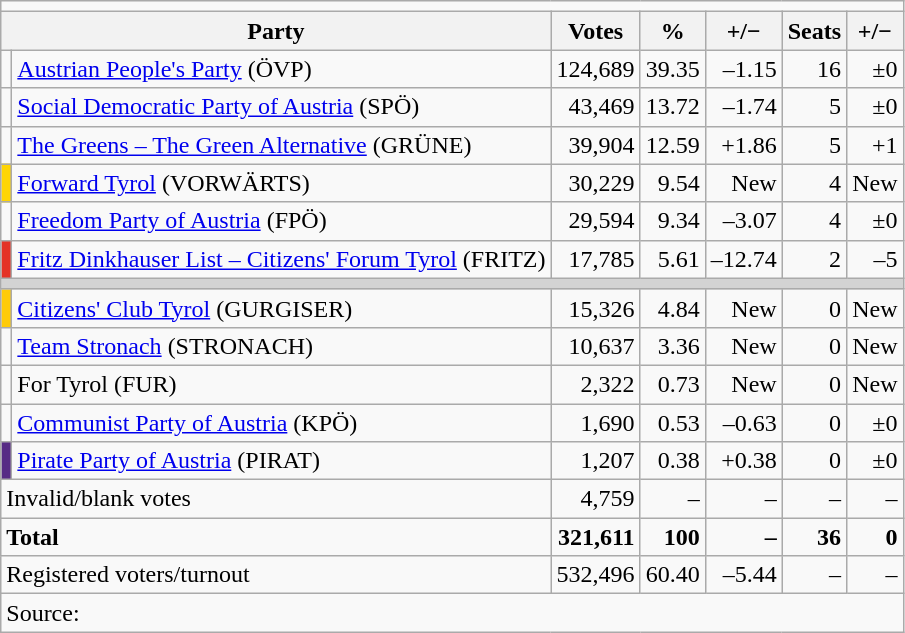<table class=wikitable style=text-align:right>
<tr>
<td align=center colspan=7></td>
</tr>
<tr>
<th colspan=2>Party</th>
<th>Votes</th>
<th>%</th>
<th>+/−</th>
<th>Seats</th>
<th>+/−</th>
</tr>
<tr>
<td bgcolor=></td>
<td align=left><a href='#'>Austrian People's Party</a> (ÖVP)</td>
<td>124,689</td>
<td>39.35</td>
<td>–1.15</td>
<td>16</td>
<td>±0</td>
</tr>
<tr>
<td bgcolor=></td>
<td align=left><a href='#'>Social Democratic Party of Austria</a> (SPÖ)</td>
<td>43,469</td>
<td>13.72</td>
<td>–1.74</td>
<td>5</td>
<td>±0</td>
</tr>
<tr>
<td bgcolor=></td>
<td align=left><a href='#'>The Greens – The Green Alternative</a> (GRÜNE)</td>
<td>39,904</td>
<td>12.59</td>
<td>+1.86</td>
<td>5</td>
<td>+1</td>
</tr>
<tr>
<td bgcolor=#FFD504></td>
<td align=left><a href='#'>Forward Tyrol</a> (VORWÄRTS)</td>
<td>30,229</td>
<td>9.54</td>
<td>New</td>
<td>4</td>
<td>New</td>
</tr>
<tr>
<td bgcolor=></td>
<td align=left><a href='#'>Freedom Party of Austria</a> (FPÖ)</td>
<td>29,594</td>
<td>9.34</td>
<td>–3.07</td>
<td>4</td>
<td>±0</td>
</tr>
<tr>
<td bgcolor=#E43226></td>
<td align=left><a href='#'>Fritz Dinkhauser List – Citizens' Forum Tyrol</a> (FRITZ)</td>
<td>17,785</td>
<td>5.61</td>
<td>–12.74</td>
<td>2</td>
<td>–5</td>
</tr>
<tr>
<td colspan=7 bgcolor=lightgrey></td>
</tr>
<tr>
<td bgcolor=#FFCB08></td>
<td align=left><a href='#'>Citizens' Club Tyrol</a> (GURGISER)</td>
<td>15,326</td>
<td>4.84</td>
<td>New</td>
<td>0</td>
<td>New</td>
</tr>
<tr>
<td bgcolor=></td>
<td align=left><a href='#'>Team Stronach</a> (STRONACH)</td>
<td>10,637</td>
<td>3.36</td>
<td>New</td>
<td>0</td>
<td>New</td>
</tr>
<tr>
<td></td>
<td align=left>For Tyrol (FUR)</td>
<td>2,322</td>
<td>0.73</td>
<td>New</td>
<td>0</td>
<td>New</td>
</tr>
<tr>
<td bgcolor=></td>
<td align=left><a href='#'>Communist Party of Austria</a> (KPÖ)</td>
<td>1,690</td>
<td>0.53</td>
<td>–0.63</td>
<td>0</td>
<td>±0</td>
</tr>
<tr>
<td bgcolor=#572B85></td>
<td align=left><a href='#'>Pirate Party of Austria</a> (PIRAT)</td>
<td>1,207</td>
<td>0.38</td>
<td>+0.38</td>
<td>0</td>
<td>±0</td>
</tr>
<tr>
<td colspan=2 align=left>Invalid/blank votes</td>
<td>4,759</td>
<td>–</td>
<td>–</td>
<td>–</td>
<td>–</td>
</tr>
<tr>
<td colspan=2 align=left><strong>Total</strong></td>
<td><strong>321,611</strong></td>
<td><strong>100</strong></td>
<td><strong>–</strong></td>
<td><strong>36</strong></td>
<td><strong>0</strong></td>
</tr>
<tr>
<td align=left colspan=2>Registered voters/turnout</td>
<td>532,496</td>
<td>60.40</td>
<td>–5.44</td>
<td>–</td>
<td>–</td>
</tr>
<tr>
<td align=left colspan=7>Source: </td>
</tr>
</table>
